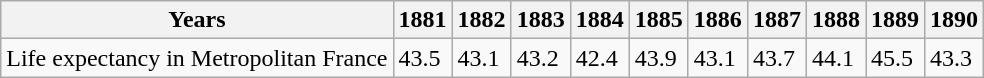<table class="wikitable">
<tr>
<th>Years</th>
<th>1881</th>
<th>1882</th>
<th>1883</th>
<th>1884</th>
<th>1885</th>
<th>1886</th>
<th>1887</th>
<th>1888</th>
<th>1889</th>
<th>1890</th>
</tr>
<tr>
<td>Life expectancy in Metropolitan France</td>
<td>43.5</td>
<td>43.1</td>
<td>43.2</td>
<td>42.4</td>
<td>43.9</td>
<td>43.1</td>
<td>43.7</td>
<td>44.1</td>
<td>45.5</td>
<td>43.3</td>
</tr>
</table>
